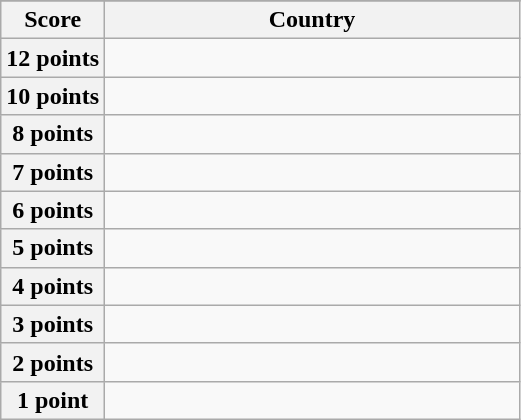<table class="wikitable">
<tr>
</tr>
<tr>
<th scope="col" width="20%">Score</th>
<th scope="col">Country</th>
</tr>
<tr>
<th scope="row">12 points</th>
<td></td>
</tr>
<tr>
<th scope="row">10 points</th>
<td></td>
</tr>
<tr>
<th scope="row">8 points</th>
<td></td>
</tr>
<tr>
<th scope="row">7 points</th>
<td></td>
</tr>
<tr>
<th scope="row">6 points</th>
<td></td>
</tr>
<tr>
<th scope="row">5 points</th>
<td></td>
</tr>
<tr>
<th scope="row">4 points</th>
<td></td>
</tr>
<tr>
<th scope="row">3 points</th>
<td></td>
</tr>
<tr>
<th scope="row">2 points</th>
<td></td>
</tr>
<tr>
<th scope="row">1 point</th>
<td></td>
</tr>
</table>
